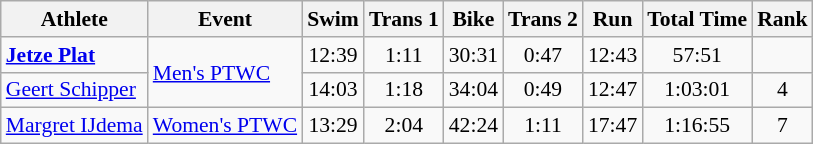<table class="wikitable" style="font-size:90%">
<tr>
<th>Athlete</th>
<th>Event</th>
<th>Swim</th>
<th>Trans 1</th>
<th>Bike</th>
<th>Trans 2</th>
<th>Run</th>
<th>Total Time</th>
<th>Rank</th>
</tr>
<tr align=center>
<td align=left><strong><a href='#'>Jetze Plat</a></strong></td>
<td align=left rowspan=2><a href='#'>Men's PTWC</a></td>
<td>12:39</td>
<td>1:11</td>
<td>30:31</td>
<td>0:47</td>
<td>12:43</td>
<td>57:51</td>
<td></td>
</tr>
<tr align=center>
<td align=left><a href='#'>Geert Schipper</a></td>
<td>14:03</td>
<td>1:18</td>
<td>34:04</td>
<td>0:49</td>
<td>12:47</td>
<td>1:03:01</td>
<td>4</td>
</tr>
<tr align=center>
<td align=left><a href='#'>Margret IJdema</a></td>
<td align=left rowspan=2><a href='#'>Women's PTWC</a></td>
<td>13:29</td>
<td>2:04</td>
<td>42:24</td>
<td>1:11</td>
<td>17:47</td>
<td>1:16:55</td>
<td>7</td>
</tr>
</table>
